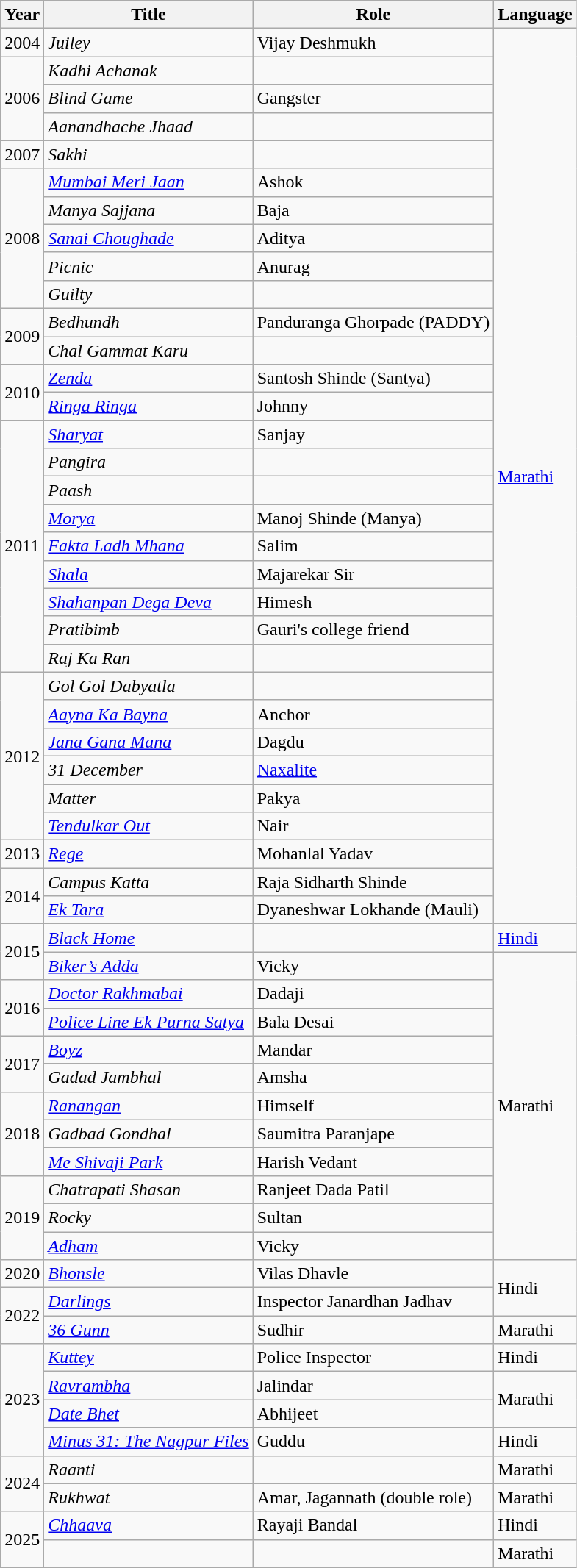<table class="wikitable sortable">
<tr>
<th>Year</th>
<th>Title</th>
<th>Role</th>
<th>Language</th>
</tr>
<tr>
<td>2004</td>
<td><em>Juiley</em></td>
<td>Vijay Deshmukh</td>
<td rowspan="32"><a href='#'>Marathi</a></td>
</tr>
<tr>
<td rowspan="3">2006</td>
<td><em>Kadhi Achanak</em></td>
<td></td>
</tr>
<tr>
<td><em>Blind Game</em></td>
<td>Gangster</td>
</tr>
<tr>
<td><em>Aanandhache Jhaad</em></td>
<td></td>
</tr>
<tr>
<td>2007</td>
<td><em>Sakhi</em></td>
<td></td>
</tr>
<tr>
<td rowspan="5">2008</td>
<td><em><a href='#'>Mumbai Meri Jaan</a></em></td>
<td>Ashok</td>
</tr>
<tr>
<td><em>Manya Sajjana</em></td>
<td>Baja</td>
</tr>
<tr>
<td><em><a href='#'>Sanai Choughade</a></em></td>
<td>Aditya</td>
</tr>
<tr>
<td><em>Picnic</em></td>
<td>Anurag</td>
</tr>
<tr>
<td><em>Guilty</em></td>
<td></td>
</tr>
<tr>
<td rowspan="2">2009</td>
<td><em>Bedhundh</em></td>
<td>Panduranga Ghorpade (PADDY)</td>
</tr>
<tr>
<td><em>Chal Gammat Karu</em></td>
<td></td>
</tr>
<tr>
<td rowspan="2">2010</td>
<td><em><a href='#'>Zenda</a></em></td>
<td>Santosh Shinde (Santya)</td>
</tr>
<tr>
<td><em><a href='#'>Ringa Ringa</a></em></td>
<td>Johnny</td>
</tr>
<tr>
<td rowspan="9">2011</td>
<td><em><a href='#'>Sharyat</a></em></td>
<td>Sanjay</td>
</tr>
<tr>
<td><em>Pangira</em></td>
<td></td>
</tr>
<tr>
<td><em>Paash</em></td>
<td></td>
</tr>
<tr>
<td><em><a href='#'>Morya</a></em></td>
<td>Manoj Shinde (Manya)</td>
</tr>
<tr>
<td><em><a href='#'>Fakta Ladh Mhana</a></em></td>
<td>Salim</td>
</tr>
<tr>
<td><em><a href='#'>Shala</a></em></td>
<td>Majarekar Sir</td>
</tr>
<tr>
<td><em><a href='#'>Shahanpan Dega Deva</a></em></td>
<td>Himesh</td>
</tr>
<tr>
<td><em>Pratibimb</em></td>
<td>Gauri's college friend</td>
</tr>
<tr>
<td><em>Raj Ka Ran</em></td>
<td></td>
</tr>
<tr>
<td rowspan="6">2012</td>
<td><em>Gol Gol Dabyatla</em></td>
<td></td>
</tr>
<tr>
<td><em><a href='#'>Aayna Ka Bayna</a></em></td>
<td>Anchor</td>
</tr>
<tr>
<td><em><a href='#'>Jana Gana Mana</a></em></td>
<td>Dagdu</td>
</tr>
<tr>
<td><em>31 December</em></td>
<td><a href='#'>Naxalite</a></td>
</tr>
<tr>
<td><em>Matter</em></td>
<td>Pakya</td>
</tr>
<tr>
<td><em><a href='#'>Tendulkar Out</a></em></td>
<td>Nair</td>
</tr>
<tr>
<td>2013</td>
<td><em><a href='#'>Rege</a></em></td>
<td>Mohanlal Yadav</td>
</tr>
<tr>
<td rowspan="2">2014</td>
<td><em>Campus Katta</em></td>
<td>Raja Sidharth Shinde</td>
</tr>
<tr>
<td><em><a href='#'>Ek Tara</a></em></td>
<td>Dyaneshwar Lokhande (Mauli)</td>
</tr>
<tr>
<td rowspan="2">2015</td>
<td><em><a href='#'>Black Home</a></em></td>
<td></td>
<td><a href='#'>Hindi</a></td>
</tr>
<tr>
<td><em><a href='#'>Biker’s Adda</a></em></td>
<td>Vicky</td>
<td rowspan="11">Marathi</td>
</tr>
<tr>
<td rowspan="2">2016</td>
<td><em><a href='#'>Doctor Rakhmabai</a></em></td>
<td>Dadaji</td>
</tr>
<tr>
<td><em><a href='#'>Police Line Ek Purna Satya</a></em></td>
<td>Bala Desai</td>
</tr>
<tr>
<td rowspan="2">2017</td>
<td><em><a href='#'>Boyz</a></em></td>
<td>Mandar</td>
</tr>
<tr>
<td><em>Gadad Jambhal</em></td>
<td>Amsha</td>
</tr>
<tr>
<td rowspan="3">2018</td>
<td><em><a href='#'>Ranangan</a></em></td>
<td>Himself</td>
</tr>
<tr>
<td><em>Gadbad Gondhal</em></td>
<td>Saumitra Paranjape</td>
</tr>
<tr>
<td><em><a href='#'>Me Shivaji Park</a></em></td>
<td>Harish Vedant</td>
</tr>
<tr>
<td rowspan="3">2019</td>
<td><em>Chatrapati Shasan</em></td>
<td>Ranjeet Dada Patil</td>
</tr>
<tr>
<td><em>Rocky</em></td>
<td>Sultan</td>
</tr>
<tr>
<td><em><a href='#'>Adham</a></em></td>
<td>Vicky</td>
</tr>
<tr>
<td>2020</td>
<td><em><a href='#'>Bhonsle</a></em></td>
<td>Vilas Dhavle</td>
<td rowspan="2">Hindi</td>
</tr>
<tr>
<td rowspan="2">2022</td>
<td><em><a href='#'>Darlings</a></em></td>
<td>Inspector Janardhan Jadhav</td>
</tr>
<tr>
<td><em><a href='#'>36 Gunn</a></em></td>
<td>Sudhir</td>
<td>Marathi</td>
</tr>
<tr>
<td rowspan="4">2023</td>
<td><em><a href='#'>Kuttey</a></em></td>
<td>Police Inspector</td>
<td>Hindi</td>
</tr>
<tr>
<td><em><a href='#'>Ravrambha</a></em></td>
<td>Jalindar</td>
<td rowspan="2">Marathi</td>
</tr>
<tr>
<td><em><a href='#'>Date Bhet</a></em></td>
<td>Abhijeet</td>
</tr>
<tr>
<td><em><a href='#'>Minus 31: The Nagpur Files</a></em></td>
<td>Guddu</td>
<td>Hindi</td>
</tr>
<tr>
<td rowspan="2">2024</td>
<td><em>Raanti</em></td>
<td></td>
<td>Marathi </td>
</tr>
<tr>
<td><em>Rukhwat</em></td>
<td>Amar, Jagannath (double role)</td>
<td>Marathi </td>
</tr>
<tr>
<td rowspan="2">2025</td>
<td><em><a href='#'>Chhaava</a></em></td>
<td>Rayaji Bandal</td>
<td>Hindi</td>
</tr>
<tr>
<td></td>
<td></td>
<td>Marathi</td>
</tr>
</table>
